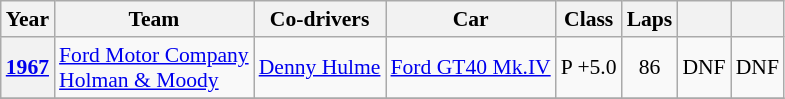<table class="wikitable" style="text-align:center; font-size:90%">
<tr>
<th>Year</th>
<th>Team</th>
<th>Co-drivers</th>
<th>Car</th>
<th>Class</th>
<th>Laps</th>
<th></th>
<th></th>
</tr>
<tr>
<th><a href='#'>1967</a></th>
<td align="left"> <a href='#'>Ford Motor Company</a><br> <a href='#'>Holman & Moody</a></td>
<td align="left"> <a href='#'>Denny Hulme</a></td>
<td align="left"><a href='#'>Ford GT40 Mk.IV</a></td>
<td>P +5.0</td>
<td>86</td>
<td>DNF</td>
<td>DNF</td>
</tr>
<tr>
</tr>
</table>
